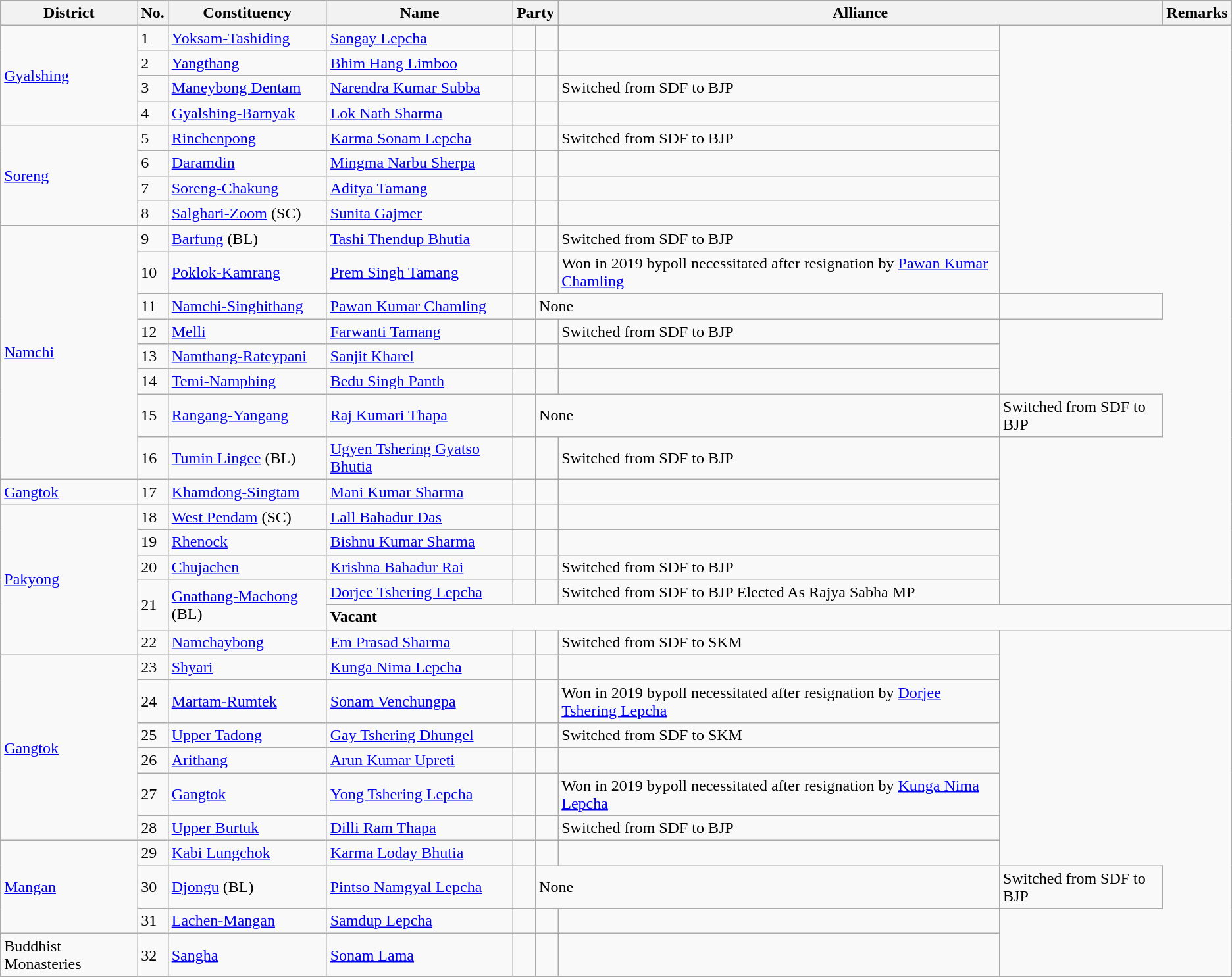<table class="wikitable sortable">
<tr>
<th>District</th>
<th>No.</th>
<th>Constituency</th>
<th>Name</th>
<th colspan="2">Party</th>
<th colspan=2>Alliance</th>
<th>Remarks</th>
</tr>
<tr>
<td rowspan="4"><a href='#'>Gyalshing</a></td>
<td>1</td>
<td><a href='#'>Yoksam-Tashiding</a></td>
<td><a href='#'>Sangay Lepcha</a></td>
<td></td>
<td></td>
<td></td>
</tr>
<tr>
<td>2</td>
<td><a href='#'>Yangthang</a></td>
<td><a href='#'>Bhim Hang Limboo</a></td>
<td></td>
<td></td>
<td></td>
</tr>
<tr>
<td>3</td>
<td><a href='#'>Maneybong Dentam</a></td>
<td><a href='#'>Narendra Kumar Subba</a></td>
<td></td>
<td></td>
<td>Switched from SDF to BJP</td>
</tr>
<tr>
<td>4</td>
<td><a href='#'>Gyalshing-Barnyak</a></td>
<td><a href='#'>Lok Nath Sharma</a></td>
<td></td>
<td></td>
<td></td>
</tr>
<tr>
<td rowspan="4"><a href='#'>Soreng</a></td>
<td>5</td>
<td><a href='#'>Rinchenpong</a></td>
<td><a href='#'>Karma Sonam Lepcha</a></td>
<td></td>
<td></td>
<td>Switched from SDF to BJP</td>
</tr>
<tr>
<td>6</td>
<td><a href='#'>Daramdin</a></td>
<td><a href='#'>Mingma Narbu Sherpa</a></td>
<td></td>
<td></td>
<td></td>
</tr>
<tr>
<td>7</td>
<td><a href='#'>Soreng-Chakung</a></td>
<td><a href='#'>Aditya Tamang</a></td>
<td></td>
<td></td>
<td></td>
</tr>
<tr>
<td>8</td>
<td><a href='#'>Salghari-Zoom</a> (SC)</td>
<td><a href='#'>Sunita Gajmer</a></td>
<td></td>
<td></td>
<td></td>
</tr>
<tr>
<td rowspan="8"><a href='#'>Namchi</a></td>
<td>9</td>
<td><a href='#'>Barfung</a> (BL)</td>
<td><a href='#'>Tashi Thendup Bhutia</a></td>
<td></td>
<td></td>
<td>Switched from SDF to BJP</td>
</tr>
<tr>
<td>10</td>
<td><a href='#'>Poklok-Kamrang</a></td>
<td><a href='#'>Prem Singh Tamang</a></td>
<td></td>
<td></td>
<td>Won in 2019 bypoll necessitated after resignation by <a href='#'>Pawan Kumar Chamling</a></td>
</tr>
<tr>
<td>11</td>
<td><a href='#'>Namchi-Singhithang</a></td>
<td><a href='#'>Pawan Kumar Chamling</a></td>
<td></td>
<td colspan=2>None</td>
<td></td>
</tr>
<tr>
<td>12</td>
<td><a href='#'>Melli</a></td>
<td><a href='#'>Farwanti Tamang</a></td>
<td></td>
<td></td>
<td>Switched from SDF to BJP</td>
</tr>
<tr>
<td>13</td>
<td><a href='#'>Namthang-Rateypani</a></td>
<td><a href='#'>Sanjit Kharel</a></td>
<td></td>
<td></td>
<td></td>
</tr>
<tr>
<td>14</td>
<td><a href='#'>Temi-Namphing</a></td>
<td><a href='#'>Bedu Singh Panth</a></td>
<td></td>
<td></td>
<td></td>
</tr>
<tr>
<td>15</td>
<td><a href='#'>Rangang-Yangang</a></td>
<td><a href='#'>Raj Kumari Thapa</a></td>
<td></td>
<td colspan=2>None</td>
<td>Switched from SDF to BJP</td>
</tr>
<tr>
<td>16</td>
<td><a href='#'>Tumin Lingee</a> (BL)</td>
<td><a href='#'>Ugyen Tshering Gyatso Bhutia</a></td>
<td></td>
<td></td>
<td>Switched from SDF to BJP</td>
</tr>
<tr>
<td><a href='#'>Gangtok</a></td>
<td>17</td>
<td><a href='#'>Khamdong-Singtam</a></td>
<td><a href='#'>Mani Kumar Sharma</a></td>
<td></td>
<td></td>
<td></td>
</tr>
<tr>
<td rowspan="6"><a href='#'>Pakyong</a></td>
<td>18</td>
<td><a href='#'>West Pendam</a> (SC)</td>
<td><a href='#'>Lall Bahadur Das</a></td>
<td></td>
<td></td>
<td></td>
</tr>
<tr>
<td>19</td>
<td><a href='#'>Rhenock</a></td>
<td><a href='#'>Bishnu Kumar Sharma</a></td>
<td></td>
<td></td>
<td></td>
</tr>
<tr>
<td>20</td>
<td><a href='#'>Chujachen</a></td>
<td><a href='#'>Krishna Bahadur Rai</a></td>
<td></td>
<td></td>
<td>Switched from SDF to BJP</td>
</tr>
<tr>
<td Rowspan=2>21</td>
<td Rowspan=2><a href='#'>Gnathang-Machong</a> (BL)</td>
<td><a href='#'>Dorjee Tshering Lepcha</a></td>
<td></td>
<td></td>
<td>Switched from SDF to BJP Elected As Rajya Sabha MP</td>
</tr>
<tr>
<td Colspan=6><strong>Vacant</strong></td>
</tr>
<tr>
<td>22</td>
<td><a href='#'>Namchaybong</a></td>
<td><a href='#'>Em Prasad Sharma</a></td>
<td></td>
<td></td>
<td>Switched from SDF to SKM</td>
</tr>
<tr>
<td rowspan="6"><a href='#'>Gangtok</a></td>
<td>23</td>
<td><a href='#'>Shyari</a></td>
<td><a href='#'>Kunga Nima Lepcha</a></td>
<td></td>
<td></td>
<td></td>
</tr>
<tr>
<td>24</td>
<td><a href='#'>Martam-Rumtek</a></td>
<td><a href='#'>Sonam Venchungpa</a></td>
<td></td>
<td></td>
<td>Won in 2019 bypoll necessitated after resignation by <a href='#'>Dorjee Tshering Lepcha</a></td>
</tr>
<tr>
<td>25</td>
<td><a href='#'>Upper Tadong</a></td>
<td><a href='#'>Gay Tshering Dhungel</a></td>
<td></td>
<td></td>
<td>Switched from SDF to SKM</td>
</tr>
<tr>
<td>26</td>
<td><a href='#'>Arithang</a></td>
<td><a href='#'>Arun Kumar Upreti</a></td>
<td></td>
<td></td>
<td></td>
</tr>
<tr>
<td>27</td>
<td><a href='#'>Gangtok</a></td>
<td><a href='#'>Yong Tshering Lepcha</a></td>
<td></td>
<td></td>
<td>Won in 2019 bypoll necessitated after resignation by <a href='#'>Kunga Nima Lepcha</a></td>
</tr>
<tr>
<td>28</td>
<td><a href='#'>Upper Burtuk</a></td>
<td><a href='#'>Dilli Ram Thapa</a></td>
<td></td>
<td></td>
<td>Switched from SDF to BJP</td>
</tr>
<tr>
<td rowspan="3"><a href='#'>Mangan</a></td>
<td>29</td>
<td><a href='#'>Kabi Lungchok</a></td>
<td><a href='#'>Karma Loday Bhutia</a></td>
<td></td>
<td></td>
<td></td>
</tr>
<tr>
<td>30</td>
<td><a href='#'>Djongu</a> (BL)</td>
<td><a href='#'>Pintso Namgyal Lepcha</a></td>
<td></td>
<td colspan=2>None</td>
<td>Switched from SDF to BJP</td>
</tr>
<tr>
<td>31</td>
<td><a href='#'>Lachen-Mangan</a></td>
<td><a href='#'>Samdup Lepcha</a></td>
<td></td>
<td></td>
<td></td>
</tr>
<tr>
<td>Buddhist Monasteries</td>
<td>32</td>
<td><a href='#'>Sangha</a></td>
<td><a href='#'>Sonam Lama</a></td>
<td></td>
<td></td>
<td></td>
</tr>
<tr>
</tr>
</table>
